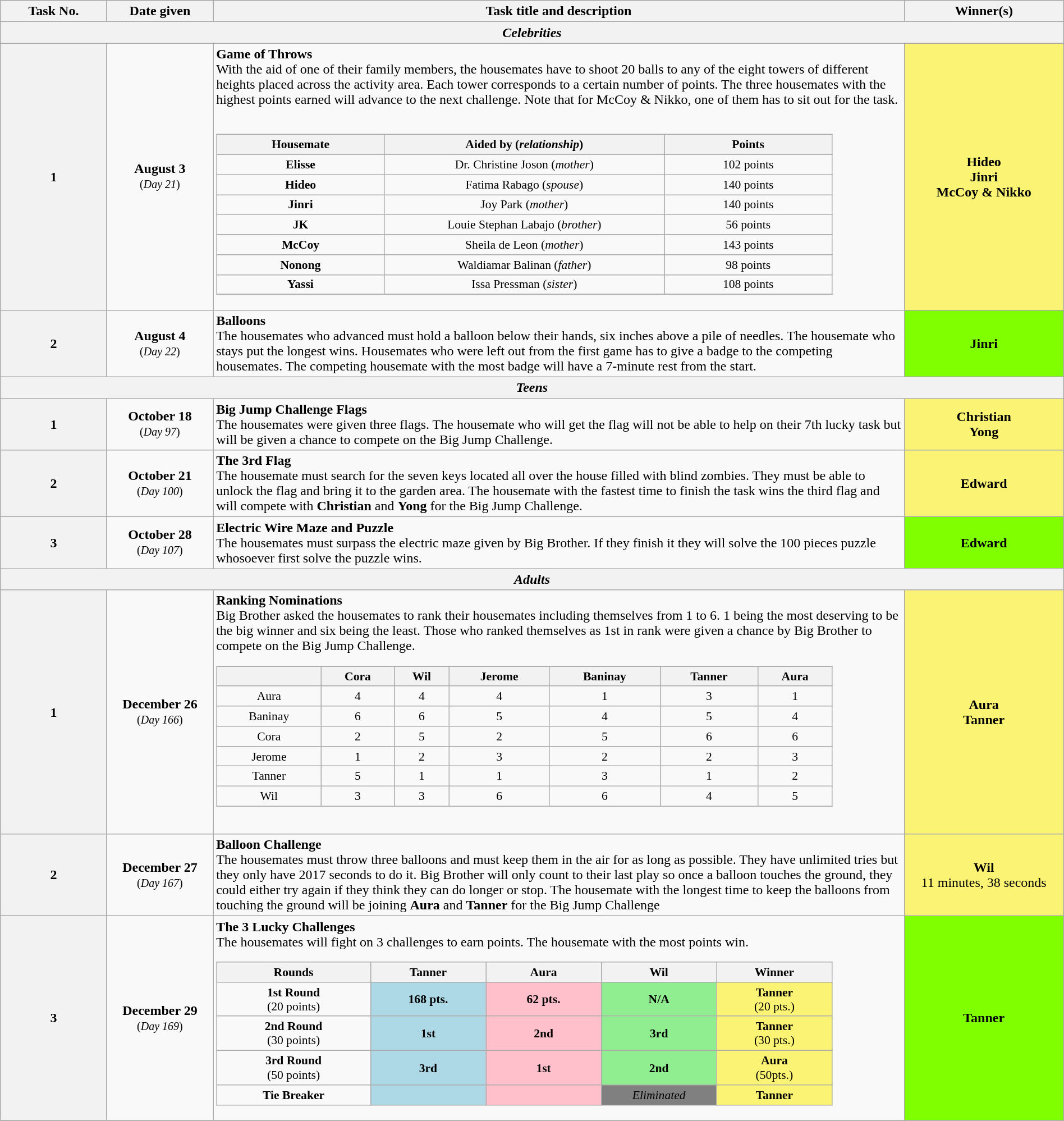<table class="wikitable" style="text-align:center; font-size:100%; line-height:18px;" width="100%">
<tr>
<th style="width: 10%;">Task No.</th>
<th style="width: 10%;">Date given</th>
<th style="width: 65%;">Task title and description</th>
<th style="width: 15%;">Winner(s)</th>
</tr>
<tr>
<th colspan="4"><em>Celebrities</em></th>
</tr>
<tr>
<th>1</th>
<td><strong>August 3</strong><br><small>(<em>Day 21</em>)</small></td>
<td align="left"><strong>Game of Throws</strong><br> With the aid of one of their family members, the housemates have to shoot 20 balls to any of the eight towers of different heights placed across the activity area. Each tower corresponds to a certain number of points. The three housemates with the highest points earned will advance to the next challenge. Note that for McCoy & Nikko, one of them has to sit out for the task.<br><br><table class="wikitable collapsible collapsed" style="text-align: center; font-size:90%; line-height:17px;" width="90%">
<tr>
<th width="15%">Housemate</th>
<th width="25%">Aided by (<em>relationship</em>)</th>
<th width="15%">Points</th>
</tr>
<tr>
<td><strong>Elisse</strong></td>
<td>Dr. Christine Joson (<em>mother</em>)</td>
<td>102 points</td>
</tr>
<tr>
<td><strong>Hideo</strong></td>
<td>Fatima Rabago (<em>spouse</em>)</td>
<td>140 points</td>
</tr>
<tr>
<td><strong>Jinri</strong></td>
<td>Joy Park (<em>mother</em>)</td>
<td>140 points</td>
</tr>
<tr>
<td><strong>JK</strong></td>
<td>Louie Stephan Labajo (<em>brother</em>)</td>
<td>56 points</td>
</tr>
<tr>
<td><strong>McCoy</strong></td>
<td>Sheila de Leon (<em>mother</em>)</td>
<td>143 points</td>
</tr>
<tr>
<td><strong>Nonong</strong></td>
<td>Waldiamar Balinan (<em>father</em>)</td>
<td>98 points</td>
</tr>
<tr>
<td><strong>Yassi</strong></td>
<td>Issa Pressman (<em>sister</em>)</td>
<td>108 points</td>
</tr>
<tr>
</tr>
</table>
</td>
<td style="background:#FBF373;"><strong>Hideo<br>Jinri<br>McCoy & Nikko</strong></td>
</tr>
<tr>
<th>2</th>
<td><strong>August 4</strong><br><small>(<em>Day 22</em>)</small></td>
<td align="left"><strong>Balloons</strong><br>The housemates who advanced must hold a balloon below their hands, six inches above a pile of needles. The housemate who stays put the longest wins. Housemates who were left out from the first game has to give a badge to the competing housemates. The competing housemate with the most badge will have a 7-minute rest from the start.</td>
<td style="background:#7FFF00;"><strong>Jinri</strong></td>
</tr>
<tr>
<th colspan="4"><em>Teens</em></th>
</tr>
<tr>
<th>1</th>
<td><strong> October 18</strong><br><small>(<em>Day 97</em>)</small></td>
<td align="left"><strong>Big Jump Challenge Flags</strong><br>The housemates were given three flags. The housemate who will get the flag will not be able to help on their 7th lucky task but will be given a chance to compete on the Big Jump Challenge.</td>
<td style="background:#FBF373;"><strong>Christian</strong><br><strong>Yong</strong></td>
</tr>
<tr>
<th>2</th>
<td><strong> October 21</strong><br><small>(<em>Day 100</em>)</small></td>
<td align="left"><strong>The 3rd Flag</strong><br>The housemate must search for the seven keys located all over the house filled with blind zombies. They must be able to unlock the flag and bring it to the garden area. The housemate with the fastest time to finish the task wins the third flag and will compete with <strong>Christian</strong> and <strong>Yong</strong> for the Big Jump Challenge.</td>
<td style="background:#FBF373;"><strong>Edward</strong></td>
</tr>
<tr>
<th>3</th>
<td><strong> October 28</strong><br><small>(<em>Day 107</em>)</small></td>
<td align="left"><strong>Electric Wire Maze and Puzzle</strong><br>The housemates must surpass the electric maze given by Big Brother. If they finish it they will solve the 100 pieces puzzle whosoever first solve the puzzle wins.</td>
<td style="background:#7FFF00;"><strong>Edward</strong></td>
</tr>
<tr>
<th colspan="4"><em>Adults</em></th>
</tr>
<tr>
<th>1</th>
<td><strong>December 26</strong><br><small>(<em>Day 166</em>)</small></td>
<td align="left"><strong>Ranking Nominations</strong><br>Big Brother asked the housemates to rank their housemates including themselves from 1 to 6. 1 being the most deserving to be the big winner and six being the least. Those who ranked themselves as 1st in rank were given a chance by Big Brother to compete on the Big Jump Challenge.<br><table class="wikitable collapsible collapsed" style="text-align: center; font-size:90%; line-height:17px;" width="90%">
<tr>
<th></th>
<th>Cora</th>
<th>Wil</th>
<th>Jerome</th>
<th>Baninay</th>
<th>Tanner</th>
<th>Aura</th>
</tr>
<tr>
<td>Aura</td>
<td>4</td>
<td>4</td>
<td>4</td>
<td>1</td>
<td>3</td>
<td>1</td>
</tr>
<tr>
<td>Baninay</td>
<td>6</td>
<td>6</td>
<td>5</td>
<td>4</td>
<td>5</td>
<td>4</td>
</tr>
<tr>
<td>Cora</td>
<td>2</td>
<td>5</td>
<td>2</td>
<td>5</td>
<td>6</td>
<td>6</td>
</tr>
<tr>
<td>Jerome</td>
<td>1</td>
<td>2</td>
<td>3</td>
<td>2</td>
<td>2</td>
<td>3</td>
</tr>
<tr>
<td>Tanner</td>
<td>5</td>
<td>1</td>
<td>1</td>
<td>3</td>
<td>1</td>
<td>2</td>
</tr>
<tr>
<td>Wil</td>
<td>3</td>
<td>3</td>
<td>6</td>
<td>6</td>
<td>4</td>
<td>5</td>
</tr>
</table>
<table class="wikitable collapsible collapsed" style="text-align: center; font-size:90%; line-height:17px;" width="90%">
<tr>
</tr>
</table>
</td>
<td style="background:#FBF373;"><strong>Aura<br>Tanner</strong></td>
</tr>
<tr>
<th>2</th>
<td><strong>December 27</strong><br><small>(<em>Day 167</em>)</small></td>
<td align="left"><strong>Balloon Challenge</strong><br>The housemates must throw three balloons and must keep them in the air for as long as possible. They have unlimited tries but they only have 2017 seconds to do it. Big Brother will only count to their last play so once a balloon touches the ground, they could either try again if they think they can do longer or stop. The housemate with the longest time to keep the balloons from touching the ground will be joining <strong>Aura</strong> and <strong>Tanner</strong> for the Big Jump Challenge</td>
<td style="background:#FBF373;"><strong>Wil</strong><br>11 minutes, 38 seconds</td>
</tr>
<tr>
<th>3</th>
<td><strong>December 29</strong><br><small>(<em>Day 169</em>)</small></td>
<td align="left"><strong>The 3 Lucky Challenges</strong><br>The housemates will fight on 3 challenges to earn points. The housemate with the most points win.<br><table class="wikitable collapsible collapsed" style="text-align: center; font-size:90%; line-height:17px;" width="90%">
<tr>
<th width="20%">Rounds</th>
<th width="15%">Tanner</th>
<th width="15%">Aura</th>
<th width="15%">Wil</th>
<th width="15%">Winner</th>
</tr>
<tr>
<td><strong>1st Round</strong><br>(20 points)</td>
<td style="background:lightblue;"><strong>168 pts.</strong></td>
<td style="background:pink;"><strong>62 pts.</strong></td>
<td style="background:lightgreen;"><strong>N/A</strong></td>
<td style="background:#FBF373;"><strong>Tanner</strong><br>(20 pts.)</td>
</tr>
<tr>
<td><strong>2nd Round</strong><br>(30 points)</td>
<td style="background:lightblue;"><strong>1st</strong></td>
<td style="background:pink;"><strong>2nd</strong></td>
<td style="background:lightgreen;"><strong>3rd</strong></td>
<td style="background:#FBF373;"><strong>Tanner</strong><br>(30 pts.)</td>
</tr>
<tr>
<td><strong>3rd Round</strong><br>(50 points)</td>
<td style="background:lightblue;"><strong>3rd</strong></td>
<td style="background:pink;"><strong>1st</strong></td>
<td style="background:lightgreen;"><strong>2nd</strong></td>
<td style="background:#FBF373;"><strong>Aura</strong><br> (50pts.)</td>
</tr>
<tr>
<td><strong>Tie Breaker</strong></td>
<td style="background:lightblue;"><small><strong></strong></small></td>
<td style="background:pink;"><small><strong></strong></small></td>
<td style="background:gray;"><em> Eliminated </em></td>
<td style="background:#FBF373;"><strong>Tanner</strong></td>
</tr>
</table>
</td>
<td style="background:#7FFF00;"><strong>Tanner</strong></td>
</tr>
<tr>
</tr>
</table>
